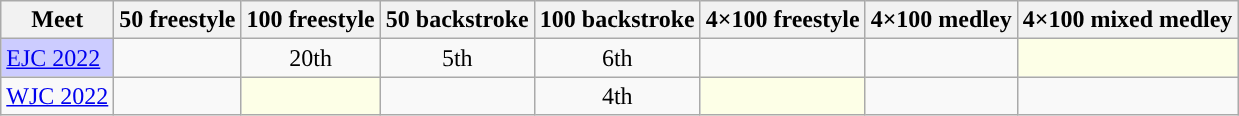<table class="sortable wikitable">
<tr>
<th>Meet</th>
<th class="unsortable">50 freestyle</th>
<th class="unsortable">100 freestyle</th>
<th class="unsortable">50 backstroke</th>
<th class="unsortable">100 backstroke</th>
<th class="unsortable">4×100 freestyle</th>
<th class="unsortable">4×100 medley</th>
<th class="unsortable">4×100 mixed medley</th>
</tr>
<tr>
<td style="background:#ccccff"><a href='#'>EJC 2022</a></td>
<td align="center"></td>
<td align="center">20th</td>
<td align="center">5th</td>
<td align="center">6th</td>
<td align="center"></td>
<td align="center"></td>
<td style="background:#fdffe7"></td>
</tr>
<tr>
<td><a href='#'>WJC 2022</a></td>
<td align="center"></td>
<td style="background:#fdffe7"></td>
<td align="center"></td>
<td align="center">4th</td>
<td style="background:#fdffe7"></td>
<td align="center"></td>
<td align="center"></td>
</tr>
</table>
